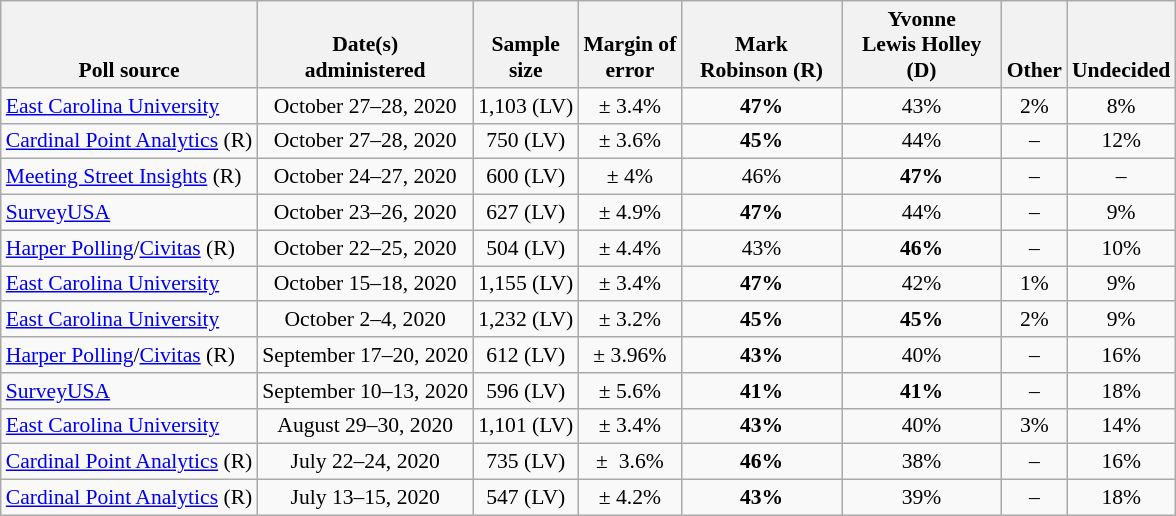<table class="wikitable" style="font-size:90%;text-align:center;">
<tr valign= bottom>
<th>Poll source</th>
<th>Date(s)<br>administered</th>
<th>Sample<br>size</th>
<th>Margin of<br>error</th>
<th style="width:100px;">Mark<br>Robinson (R)</th>
<th style="width:100px;">Yvonne<br>Lewis Holley (D)</th>
<th>Other</th>
<th>Undecided</th>
</tr>
<tr>
<td style="text-align:left;"><a href='#'>East Carolina University</a></td>
<td>October 27–28, 2020</td>
<td>1,103 (LV)</td>
<td>± 3.4%</td>
<td><strong>47%</strong></td>
<td>43%</td>
<td>2%</td>
<td>8%</td>
</tr>
<tr>
<td style="text-align:left;"><a href='#'>Cardinal Point Analytics</a> (R)</td>
<td>October 27–28, 2020</td>
<td>750 (LV)</td>
<td>± 3.6%</td>
<td><strong>45%</strong></td>
<td>44%</td>
<td>–</td>
<td>12%</td>
</tr>
<tr>
<td style="text-align:left;"><a href='#'>Meeting Street Insights</a> (R)</td>
<td>October 24–27, 2020</td>
<td>600 (LV)</td>
<td>± 4%</td>
<td>46%</td>
<td><strong>47%</strong></td>
<td>–</td>
<td>–</td>
</tr>
<tr>
<td style="text-align:left;"><a href='#'>SurveyUSA</a></td>
<td>October 23–26, 2020</td>
<td>627 (LV)</td>
<td>± 4.9%</td>
<td><strong>47%</strong></td>
<td>44%</td>
<td>–</td>
<td>9%</td>
</tr>
<tr>
<td style="text-align:left;"><a href='#'>Harper Polling</a>/<a href='#'>Civitas</a> (R)</td>
<td>October 22–25, 2020</td>
<td>504 (LV)</td>
<td>± 4.4%</td>
<td>43%</td>
<td><strong>46%</strong></td>
<td>–</td>
<td>10%</td>
</tr>
<tr>
<td style="text-align:left;"><a href='#'>East Carolina University</a></td>
<td>October 15–18, 2020</td>
<td>1,155 (LV)</td>
<td>± 3.4%</td>
<td><strong>47%</strong></td>
<td>42%</td>
<td>1%</td>
<td>9%</td>
</tr>
<tr>
<td style="text-align:left;"><a href='#'>East Carolina University</a></td>
<td>October 2–4, 2020</td>
<td>1,232 (LV)</td>
<td>± 3.2%</td>
<td><strong>45%</strong></td>
<td><strong>45%</strong></td>
<td>2%</td>
<td>9%</td>
</tr>
<tr>
<td style="text-align:left;"><a href='#'>Harper Polling</a>/<a href='#'>Civitas</a> (R)</td>
<td>September 17–20, 2020</td>
<td>612 (LV)</td>
<td>± 3.96%</td>
<td><strong>43%</strong></td>
<td>40%</td>
<td>–</td>
<td>16%</td>
</tr>
<tr>
<td style="text-align:left;"><a href='#'>SurveyUSA</a></td>
<td>September 10–13, 2020</td>
<td>596 (LV)</td>
<td>± 5.6%</td>
<td><strong>41%</strong></td>
<td><strong>41%</strong></td>
<td>–</td>
<td>18%</td>
</tr>
<tr>
<td style="text-align:left;"><a href='#'>East Carolina University</a></td>
<td>August 29–30, 2020</td>
<td>1,101 (LV)</td>
<td>± 3.4%</td>
<td><strong>43%</strong></td>
<td>40%</td>
<td>3%</td>
<td>14%</td>
</tr>
<tr>
<td style="text-align:left;"><a href='#'>Cardinal Point Analytics</a> (R)</td>
<td>July 22–24, 2020</td>
<td>735 (LV)</td>
<td>±  3.6%</td>
<td><strong>46%</strong></td>
<td>38%</td>
<td>–</td>
<td>16%</td>
</tr>
<tr>
<td style="text-align:left;"><a href='#'>Cardinal Point Analytics</a> (R)</td>
<td>July 13–15, 2020</td>
<td>547 (LV)</td>
<td>± 4.2%</td>
<td><strong>43%</strong></td>
<td>39%</td>
<td>–</td>
<td>18%</td>
</tr>
</table>
